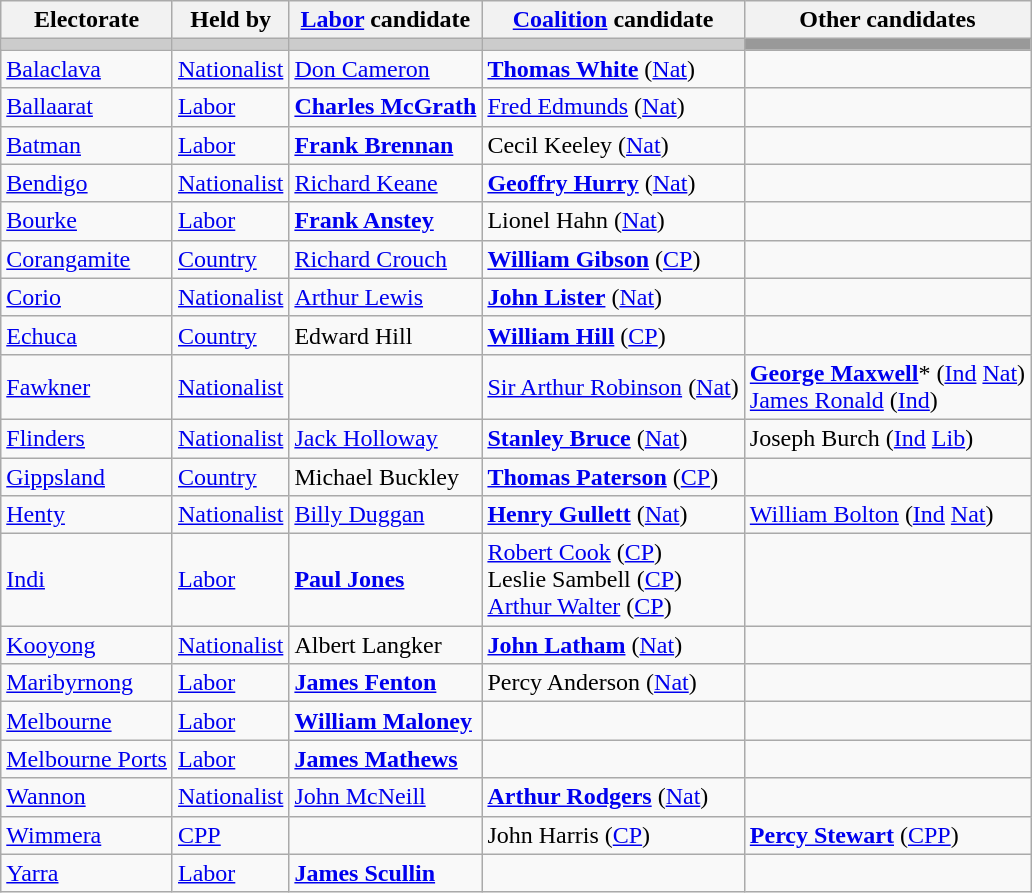<table class="wikitable">
<tr>
<th>Electorate</th>
<th>Held by</th>
<th><a href='#'>Labor</a> candidate</th>
<th><a href='#'>Coalition</a> candidate</th>
<th>Other candidates</th>
</tr>
<tr bgcolor="#cccccc">
<td></td>
<td></td>
<td></td>
<td></td>
<td bgcolor="#999999"></td>
</tr>
<tr>
<td><a href='#'>Balaclava</a></td>
<td><a href='#'>Nationalist</a></td>
<td><a href='#'>Don Cameron</a></td>
<td><strong><a href='#'>Thomas White</a></strong> (<a href='#'>Nat</a>)</td>
<td></td>
</tr>
<tr>
<td><a href='#'>Ballaarat</a></td>
<td><a href='#'>Labor</a></td>
<td><strong><a href='#'>Charles McGrath</a></strong></td>
<td><a href='#'>Fred Edmunds</a> (<a href='#'>Nat</a>)</td>
<td></td>
</tr>
<tr>
<td><a href='#'>Batman</a></td>
<td><a href='#'>Labor</a></td>
<td><strong><a href='#'>Frank Brennan</a></strong></td>
<td>Cecil Keeley (<a href='#'>Nat</a>)</td>
<td></td>
</tr>
<tr>
<td><a href='#'>Bendigo</a></td>
<td><a href='#'>Nationalist</a></td>
<td><a href='#'>Richard Keane</a></td>
<td><strong><a href='#'>Geoffry Hurry</a></strong> (<a href='#'>Nat</a>)</td>
<td></td>
</tr>
<tr>
<td><a href='#'>Bourke</a></td>
<td><a href='#'>Labor</a></td>
<td><strong><a href='#'>Frank Anstey</a></strong></td>
<td>Lionel Hahn (<a href='#'>Nat</a>)</td>
<td></td>
</tr>
<tr>
<td><a href='#'>Corangamite</a></td>
<td><a href='#'>Country</a></td>
<td><a href='#'>Richard Crouch</a></td>
<td><strong><a href='#'>William Gibson</a></strong> (<a href='#'>CP</a>)</td>
<td></td>
</tr>
<tr>
<td><a href='#'>Corio</a></td>
<td><a href='#'>Nationalist</a></td>
<td><a href='#'>Arthur Lewis</a></td>
<td><strong><a href='#'>John Lister</a></strong> (<a href='#'>Nat</a>)</td>
<td></td>
</tr>
<tr>
<td><a href='#'>Echuca</a></td>
<td><a href='#'>Country</a></td>
<td>Edward Hill</td>
<td><strong><a href='#'>William Hill</a></strong> (<a href='#'>CP</a>)</td>
<td></td>
</tr>
<tr>
<td><a href='#'>Fawkner</a></td>
<td><a href='#'>Nationalist</a></td>
<td></td>
<td><a href='#'>Sir Arthur Robinson</a> (<a href='#'>Nat</a>)</td>
<td><strong><a href='#'>George Maxwell</a></strong>* (<a href='#'>Ind</a> <a href='#'>Nat</a>)<br><a href='#'>James Ronald</a> (<a href='#'>Ind</a>)</td>
</tr>
<tr>
<td><a href='#'>Flinders</a></td>
<td><a href='#'>Nationalist</a></td>
<td><a href='#'>Jack Holloway</a></td>
<td><strong><a href='#'>Stanley Bruce</a></strong> (<a href='#'>Nat</a>)</td>
<td>Joseph Burch (<a href='#'>Ind</a> <a href='#'>Lib</a>)</td>
</tr>
<tr>
<td><a href='#'>Gippsland</a></td>
<td><a href='#'>Country</a></td>
<td>Michael Buckley</td>
<td><strong><a href='#'>Thomas Paterson</a></strong> (<a href='#'>CP</a>)</td>
<td></td>
</tr>
<tr>
<td><a href='#'>Henty</a></td>
<td><a href='#'>Nationalist</a></td>
<td><a href='#'>Billy Duggan</a></td>
<td><strong><a href='#'>Henry Gullett</a></strong> (<a href='#'>Nat</a>)</td>
<td><a href='#'>William Bolton</a> (<a href='#'>Ind</a> <a href='#'>Nat</a>)</td>
</tr>
<tr>
<td><a href='#'>Indi</a></td>
<td><a href='#'>Labor</a></td>
<td><strong><a href='#'>Paul Jones</a></strong></td>
<td><a href='#'>Robert Cook</a> (<a href='#'>CP</a>)<br>Leslie Sambell (<a href='#'>CP</a>)<br><a href='#'>Arthur Walter</a> (<a href='#'>CP</a>)</td>
<td></td>
</tr>
<tr>
<td><a href='#'>Kooyong</a></td>
<td><a href='#'>Nationalist</a></td>
<td>Albert Langker</td>
<td><strong><a href='#'>John Latham</a></strong> (<a href='#'>Nat</a>)</td>
<td></td>
</tr>
<tr>
<td><a href='#'>Maribyrnong</a></td>
<td><a href='#'>Labor</a></td>
<td><strong><a href='#'>James Fenton</a></strong></td>
<td>Percy Anderson (<a href='#'>Nat</a>)</td>
<td></td>
</tr>
<tr>
<td><a href='#'>Melbourne</a></td>
<td><a href='#'>Labor</a></td>
<td><strong><a href='#'>William Maloney</a></strong></td>
<td></td>
<td></td>
</tr>
<tr>
<td><a href='#'>Melbourne Ports</a></td>
<td><a href='#'>Labor</a></td>
<td><strong><a href='#'>James Mathews</a></strong></td>
<td></td>
<td></td>
</tr>
<tr>
<td><a href='#'>Wannon</a></td>
<td><a href='#'>Nationalist</a></td>
<td><a href='#'>John McNeill</a></td>
<td><strong><a href='#'>Arthur Rodgers</a></strong> (<a href='#'>Nat</a>)</td>
<td></td>
</tr>
<tr>
<td><a href='#'>Wimmera</a></td>
<td><a href='#'>CPP</a></td>
<td></td>
<td>John Harris (<a href='#'>CP</a>)</td>
<td><strong><a href='#'>Percy Stewart</a></strong> (<a href='#'>CPP</a>)</td>
</tr>
<tr>
<td><a href='#'>Yarra</a></td>
<td><a href='#'>Labor</a></td>
<td><strong><a href='#'>James Scullin</a></strong></td>
<td></td>
<td></td>
</tr>
</table>
